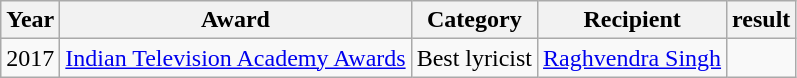<table class="wikitable">
<tr>
<th>Year</th>
<th>Award</th>
<th>Category</th>
<th>Recipient</th>
<th>result</th>
</tr>
<tr>
<td>2017</td>
<td><a href='#'>Indian Television Academy Awards</a></td>
<td>Best lyricist</td>
<td><a href='#'>Raghvendra Singh</a></td>
<td></td>
</tr>
</table>
